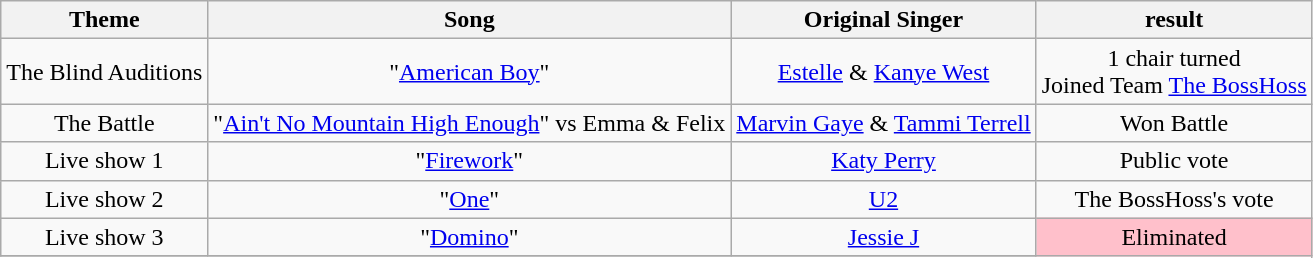<table class="wikitable" style="text-align:center;">
<tr>
<th scope="col">Theme</th>
<th scope="col">Song</th>
<th scope="col">Original Singer</th>
<th scope="col">result</th>
</tr>
<tr>
<td>The Blind Auditions</td>
<td>"<a href='#'>American Boy</a>"</td>
<td><a href='#'>Estelle</a> & <a href='#'>Kanye West</a></td>
<td>1 chair turned<br>Joined Team <a href='#'>The BossHoss</a></td>
</tr>
<tr>
<td>The Battle</td>
<td>"<a href='#'>Ain't No Mountain High Enough</a>" vs Emma & Felix</td>
<td><a href='#'>Marvin Gaye</a> & <a href='#'>Tammi Terrell</a></td>
<td>Won Battle</td>
</tr>
<tr>
<td>Live show 1</td>
<td>"<a href='#'>Firework</a>"</td>
<td><a href='#'>Katy Perry</a></td>
<td>Public vote</td>
</tr>
<tr>
<td>Live show 2</td>
<td>"<a href='#'>One</a>"</td>
<td><a href='#'>U2</a></td>
<td>The BossHoss's vote</td>
</tr>
<tr>
<td>Live show 3</td>
<td>"<a href='#'>Domino</a>"</td>
<td><a href='#'>Jessie J</a></td>
<td style="background:pink;" rowspan="3" colspan="3">Eliminated</td>
</tr>
<tr>
</tr>
</table>
